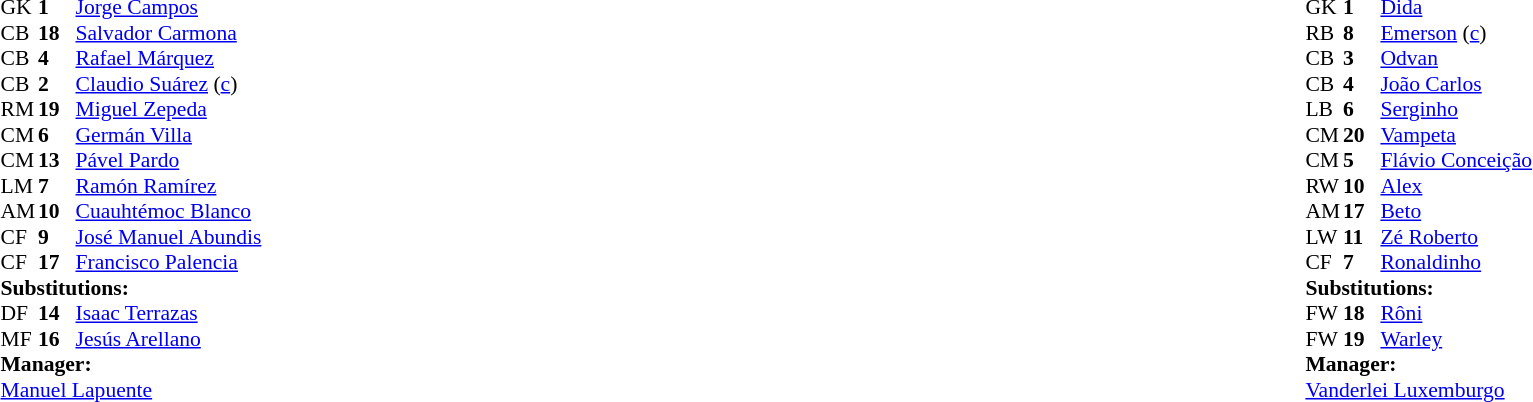<table width="100%">
<tr>
<td valign="top" width="50%"><br><table style="font-size: 90%" cellspacing="0" cellpadding="0">
<tr>
<td colspan="4"></td>
</tr>
<tr>
<th width="25"></th>
<th width="25"></th>
</tr>
<tr>
<td>GK</td>
<td><strong>1</strong></td>
<td><a href='#'>Jorge Campos</a></td>
</tr>
<tr>
<td>CB</td>
<td><strong>18</strong></td>
<td><a href='#'>Salvador Carmona</a></td>
</tr>
<tr>
<td>CB</td>
<td><strong>4</strong></td>
<td><a href='#'>Rafael Márquez</a></td>
<td></td>
</tr>
<tr>
<td>CB</td>
<td><strong>2</strong></td>
<td><a href='#'>Claudio Suárez</a> (<a href='#'>c</a>)</td>
<td></td>
</tr>
<tr>
<td>RM</td>
<td><strong>19</strong></td>
<td><a href='#'>Miguel Zepeda</a></td>
<td></td>
<td></td>
</tr>
<tr>
<td>CM</td>
<td><strong>6</strong></td>
<td><a href='#'>Germán Villa</a></td>
</tr>
<tr>
<td>CM</td>
<td><strong>13</strong></td>
<td><a href='#'>Pável Pardo</a></td>
</tr>
<tr>
<td>LM</td>
<td><strong>7</strong></td>
<td><a href='#'>Ramón Ramírez</a></td>
</tr>
<tr>
<td>AM</td>
<td><strong>10</strong></td>
<td><a href='#'>Cuauhtémoc Blanco</a></td>
<td></td>
</tr>
<tr>
<td>CF</td>
<td><strong>9</strong></td>
<td><a href='#'>José Manuel Abundis</a></td>
<td></td>
</tr>
<tr>
<td>CF</td>
<td><strong>17</strong></td>
<td><a href='#'>Francisco Palencia</a></td>
<td></td>
<td></td>
</tr>
<tr>
<td colspan=3><strong>Substitutions:</strong></td>
</tr>
<tr>
<td>DF</td>
<td><strong>14</strong></td>
<td><a href='#'>Isaac Terrazas</a></td>
<td></td>
<td></td>
</tr>
<tr>
<td>MF</td>
<td><strong>16</strong></td>
<td><a href='#'>Jesús Arellano</a></td>
<td></td>
<td></td>
</tr>
<tr>
<td colspan=3><strong>Manager:</strong></td>
</tr>
<tr>
<td colspan="4"> <a href='#'>Manuel Lapuente</a></td>
</tr>
</table>
</td>
<td valign="top"></td>
<td valign="top" width="50%"><br><table style="font-size: 90%" cellspacing="0" cellpadding="0" align=center>
<tr>
<td colspan="4"></td>
</tr>
<tr>
<th width="25"></th>
<th width="25"></th>
</tr>
<tr>
<td>GK</td>
<td><strong>1</strong></td>
<td><a href='#'>Dida</a></td>
</tr>
<tr>
<td>RB</td>
<td><strong>8</strong></td>
<td><a href='#'>Emerson</a> (<a href='#'>c</a>)</td>
</tr>
<tr>
<td>CB</td>
<td><strong>3</strong></td>
<td><a href='#'>Odvan</a></td>
</tr>
<tr>
<td>CB</td>
<td><strong>4</strong></td>
<td><a href='#'>João Carlos</a></td>
<td></td>
</tr>
<tr>
<td>LB</td>
<td><strong>6</strong></td>
<td><a href='#'>Serginho</a></td>
</tr>
<tr>
<td>CM</td>
<td><strong>20</strong></td>
<td><a href='#'>Vampeta</a></td>
</tr>
<tr>
<td>CM</td>
<td><strong>5</strong></td>
<td><a href='#'>Flávio Conceição</a></td>
</tr>
<tr>
<td>RW</td>
<td><strong>10</strong></td>
<td><a href='#'>Alex</a></td>
</tr>
<tr>
<td>AM</td>
<td><strong>17</strong></td>
<td><a href='#'>Beto</a></td>
<td></td>
<td></td>
</tr>
<tr>
<td>LW</td>
<td><strong>11</strong></td>
<td><a href='#'>Zé Roberto</a></td>
<td></td>
<td></td>
</tr>
<tr>
<td>CF</td>
<td><strong>7</strong></td>
<td><a href='#'>Ronaldinho</a></td>
</tr>
<tr>
<td colspan=3><strong>Substitutions:</strong></td>
</tr>
<tr>
<td>FW</td>
<td><strong>18</strong></td>
<td><a href='#'>Rôni</a></td>
<td></td>
<td></td>
</tr>
<tr>
<td>FW</td>
<td><strong>19</strong></td>
<td><a href='#'>Warley</a></td>
<td></td>
<td></td>
</tr>
<tr>
<td colspan=3><strong>Manager:</strong></td>
</tr>
<tr>
<td colspan="4"> <a href='#'>Vanderlei Luxemburgo</a></td>
</tr>
</table>
</td>
</tr>
</table>
